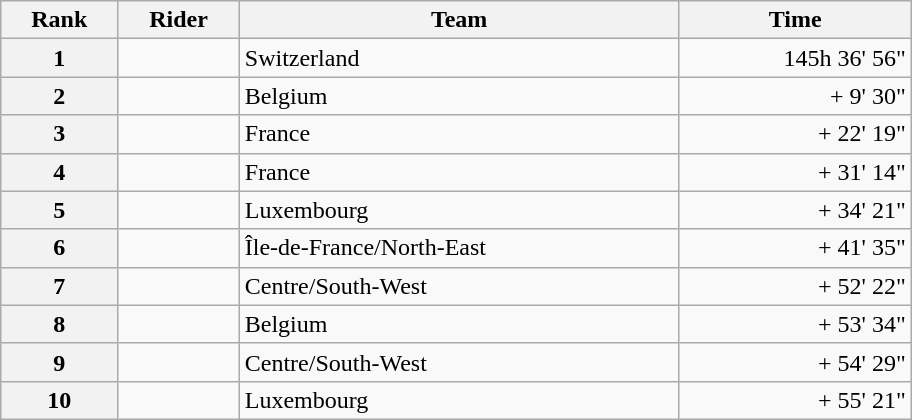<table class="wikitable" style="width:38em; margin-bottom:0;">
<tr>
<th scope="col">Rank</th>
<th scope="col">Rider</th>
<th scope="col">Team</th>
<th scope="col">Time</th>
</tr>
<tr>
<th scope="row">1</th>
<td></td>
<td>Switzerland</td>
<td style="text-align:right;">145h 36' 56"</td>
</tr>
<tr>
<th scope="row">2</th>
<td></td>
<td>Belgium</td>
<td style="text-align:right;">+ 9' 30"</td>
</tr>
<tr>
<th scope="row">3</th>
<td></td>
<td>France</td>
<td style="text-align:right;">+ 22' 19"</td>
</tr>
<tr>
<th scope="row">4</th>
<td></td>
<td>France</td>
<td style="text-align:right;">+ 31' 14"</td>
</tr>
<tr>
<th scope="row">5</th>
<td></td>
<td>Luxembourg</td>
<td style="text-align:right;">+ 34' 21"</td>
</tr>
<tr>
<th scope="row">6</th>
<td></td>
<td>Île-de-France/North-East</td>
<td style="text-align:right;">+ 41' 35"</td>
</tr>
<tr>
<th scope="row">7</th>
<td></td>
<td>Centre/South-West</td>
<td style="text-align:right;">+ 52' 22"</td>
</tr>
<tr>
<th scope="row">8</th>
<td></td>
<td>Belgium</td>
<td style="text-align:right;">+ 53' 34"</td>
</tr>
<tr>
<th scope="row">9</th>
<td></td>
<td>Centre/South-West</td>
<td style="text-align:right;">+ 54' 29"</td>
</tr>
<tr>
<th scope="row">10</th>
<td></td>
<td>Luxembourg</td>
<td style="text-align:right;">+ 55' 21"</td>
</tr>
</table>
